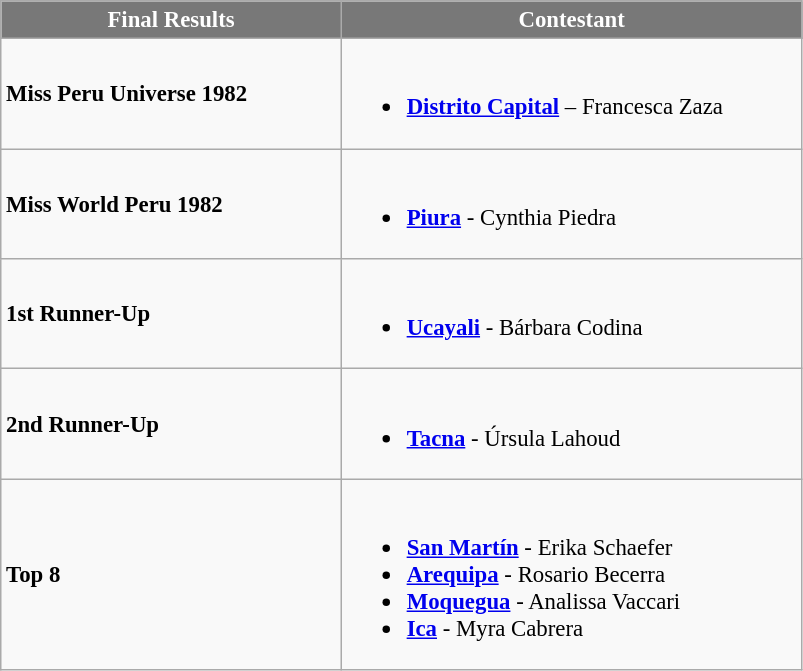<table class="wikitable sortable" style="font-size: 95%;">
<tr>
<th width="220" style="background-color:#787878;color:#FFFFFF;">Final Results</th>
<th width="300" style="background-color:#787878;color:#FFFFFF;">Contestant</th>
</tr>
<tr>
<td><strong>Miss Peru Universe 1982</strong></td>
<td><br><ul><li> <strong><a href='#'>Distrito Capital</a></strong> – Francesca Zaza</li></ul></td>
</tr>
<tr>
<td><strong>Miss World Peru 1982</strong></td>
<td><br><ul><li> <strong><a href='#'>Piura</a></strong> - Cynthia Piedra</li></ul></td>
</tr>
<tr>
<td><strong>1st Runner-Up</strong></td>
<td><br><ul><li> <strong><a href='#'>Ucayali</a></strong> - Bárbara Codina</li></ul></td>
</tr>
<tr>
<td><strong>2nd Runner-Up</strong></td>
<td><br><ul><li> <strong><a href='#'>Tacna</a></strong> - Úrsula Lahoud</li></ul></td>
</tr>
<tr>
<td><strong>Top 8</strong></td>
<td><br><ul><li> <strong><a href='#'>San Martín</a></strong> - Erika Schaefer</li><li> <strong><a href='#'>Arequipa</a></strong> - Rosario Becerra</li><li> <strong><a href='#'>Moquegua</a></strong> - Analissa Vaccari</li><li> <strong><a href='#'>Ica</a></strong> - Myra Cabrera</li></ul></td>
</tr>
</table>
